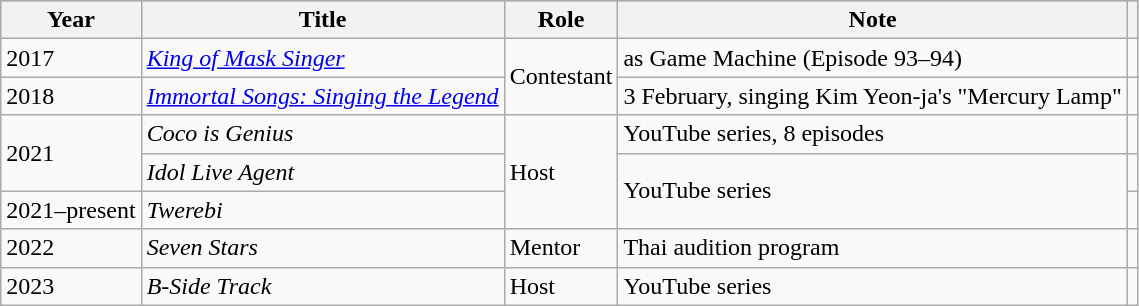<table class="wikitable sortable">
<tr style="background:#B0C4DE;">
<th>Year</th>
<th>Title</th>
<th>Role</th>
<th>Note</th>
<th></th>
</tr>
<tr>
<td>2017</td>
<td><em><a href='#'>King of Mask Singer</a></em></td>
<td rowspan="2">Contestant</td>
<td>as Game Machine (Episode 93–94)</td>
<td></td>
</tr>
<tr>
<td>2018</td>
<td><em><a href='#'>Immortal Songs: Singing the Legend</a></em></td>
<td>3 February, singing Kim Yeon-ja's "Mercury Lamp"</td>
<td></td>
</tr>
<tr>
<td rowspan=2>2021</td>
<td><em>Coco is Genius</em></td>
<td rowspan="3">Host</td>
<td>YouTube series, 8 episodes</td>
<td></td>
</tr>
<tr>
<td><em>Idol Live Agent</em></td>
<td rowspan="2">YouTube series</td>
<td></td>
</tr>
<tr>
<td>2021–present</td>
<td><em>Twerebi</em></td>
<td></td>
</tr>
<tr>
<td>2022</td>
<td><em>Seven Stars</em></td>
<td>Mentor</td>
<td>Thai audition program</td>
<td></td>
</tr>
<tr>
<td>2023</td>
<td><em>B-Side Track</em></td>
<td>Host</td>
<td>YouTube series</td>
<td></td>
</tr>
</table>
